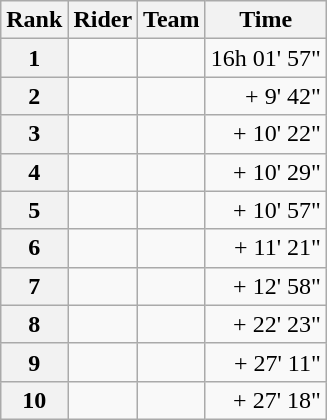<table class="wikitable" margin-bottom:0;">
<tr>
<th scope="col">Rank</th>
<th scope="col">Rider</th>
<th scope="col">Team</th>
<th scope="col">Time</th>
</tr>
<tr>
<th scope="row">1</th>
<td> </td>
<td></td>
<td align="right">16h 01' 57"</td>
</tr>
<tr>
<th scope="row">2</th>
<td></td>
<td></td>
<td align="right">+ 9' 42"</td>
</tr>
<tr>
<th scope="row">3</th>
<td></td>
<td></td>
<td align="right">+ 10' 22"</td>
</tr>
<tr>
<th scope="row">4</th>
<td></td>
<td></td>
<td align="right">+ 10' 29"</td>
</tr>
<tr>
<th scope="row">5</th>
<td></td>
<td></td>
<td align="right">+ 10' 57"</td>
</tr>
<tr>
<th scope="row">6</th>
<td></td>
<td></td>
<td align="right">+ 11' 21"</td>
</tr>
<tr>
<th scope="row">7</th>
<td></td>
<td></td>
<td align="right">+ 12' 58"</td>
</tr>
<tr>
<th scope="row">8</th>
<td></td>
<td></td>
<td align="right">+ 22' 23"</td>
</tr>
<tr>
<th scope="row">9</th>
<td></td>
<td></td>
<td align="right">+ 27' 11"</td>
</tr>
<tr>
<th scope="row">10</th>
<td></td>
<td></td>
<td align="right">+ 27' 18"</td>
</tr>
</table>
